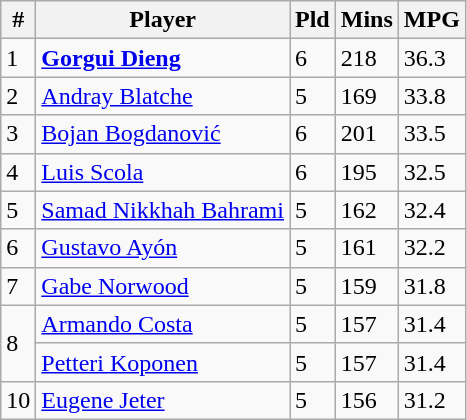<table class=wikitable>
<tr>
<th>#</th>
<th>Player</th>
<th>Pld</th>
<th>Mins</th>
<th>MPG</th>
</tr>
<tr>
<td>1</td>
<td> <strong><a href='#'>Gorgui Dieng</a></strong></td>
<td>6</td>
<td>218</td>
<td>36.3</td>
</tr>
<tr>
<td>2</td>
<td> <a href='#'>Andray Blatche</a></td>
<td>5</td>
<td>169</td>
<td>33.8</td>
</tr>
<tr>
<td>3</td>
<td> <a href='#'>Bojan Bogdanović</a></td>
<td>6</td>
<td>201</td>
<td>33.5</td>
</tr>
<tr>
<td>4</td>
<td> <a href='#'>Luis Scola</a></td>
<td>6</td>
<td>195</td>
<td>32.5</td>
</tr>
<tr>
<td>5</td>
<td> <a href='#'>Samad Nikkhah Bahrami</a></td>
<td>5</td>
<td>162</td>
<td>32.4</td>
</tr>
<tr>
<td>6</td>
<td> <a href='#'>Gustavo Ayón</a></td>
<td>5</td>
<td>161</td>
<td>32.2</td>
</tr>
<tr>
<td>7</td>
<td> <a href='#'>Gabe Norwood</a></td>
<td>5</td>
<td>159</td>
<td>31.8</td>
</tr>
<tr>
<td rowspan=2>8</td>
<td> <a href='#'>Armando Costa</a></td>
<td>5</td>
<td>157</td>
<td>31.4</td>
</tr>
<tr>
<td> <a href='#'>Petteri Koponen</a></td>
<td>5</td>
<td>157</td>
<td>31.4</td>
</tr>
<tr>
<td>10</td>
<td> <a href='#'>Eugene Jeter</a></td>
<td>5</td>
<td>156</td>
<td>31.2</td>
</tr>
</table>
